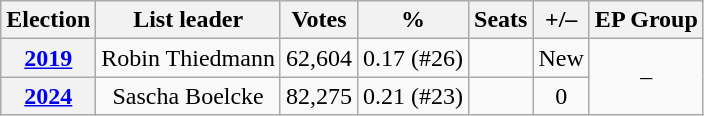<table class="wikitable sortable" style="text-align:center;">
<tr>
<th>Election</th>
<th>List leader</th>
<th>Votes</th>
<th>%</th>
<th>Seats</th>
<th>+/–</th>
<th>EP Group</th>
</tr>
<tr>
<th><a href='#'>2019</a></th>
<td>Robin Thiedmann</td>
<td>62,604</td>
<td>0.17 (#26)</td>
<td></td>
<td>New</td>
<td rowspan=2>–</td>
</tr>
<tr>
<th><a href='#'>2024</a></th>
<td>Sascha Boelcke</td>
<td>82,275</td>
<td>0.21 (#23)</td>
<td></td>
<td> 0</td>
</tr>
</table>
